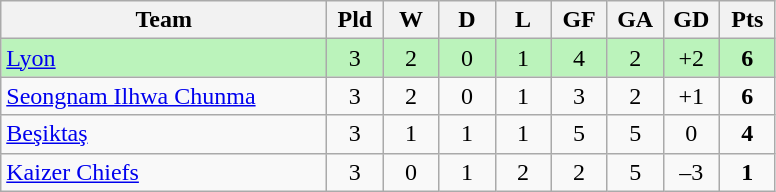<table class="wikitable" style="text-align:center;">
<tr>
<th width=210>Team</th>
<th width=30>Pld</th>
<th width=30>W</th>
<th width=30>D</th>
<th width=30>L</th>
<th width=30>GF</th>
<th width=30>GA</th>
<th width=30>GD</th>
<th width=30>Pts</th>
</tr>
<tr bgcolor=#bbf3bb>
<td style="text-align:left;"> <a href='#'>Lyon</a></td>
<td>3</td>
<td>2</td>
<td>0</td>
<td>1</td>
<td>4</td>
<td>2</td>
<td>+2</td>
<td><strong>6</strong></td>
</tr>
<tr>
<td style="text-align:left;"> <a href='#'>Seongnam Ilhwa Chunma</a></td>
<td>3</td>
<td>2</td>
<td>0</td>
<td>1</td>
<td>3</td>
<td>2</td>
<td>+1</td>
<td><strong>6</strong></td>
</tr>
<tr>
<td style="text-align:left;"> <a href='#'>Beşiktaş</a></td>
<td>3</td>
<td>1</td>
<td>1</td>
<td>1</td>
<td>5</td>
<td>5</td>
<td>0</td>
<td><strong>4</strong></td>
</tr>
<tr>
<td style="text-align:left;"> <a href='#'>Kaizer Chiefs</a></td>
<td>3</td>
<td>0</td>
<td>1</td>
<td>2</td>
<td>2</td>
<td>5</td>
<td>–3</td>
<td><strong>1</strong></td>
</tr>
</table>
